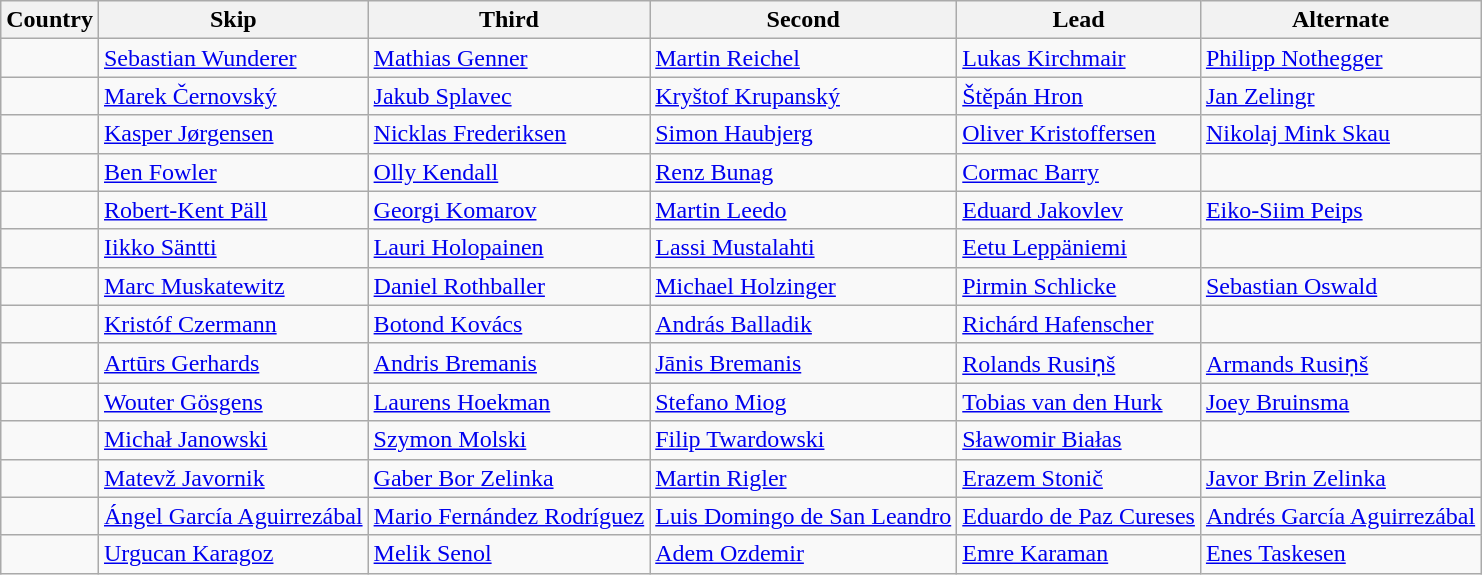<table class=wikitable>
<tr>
<th>Country</th>
<th>Skip</th>
<th>Third</th>
<th>Second</th>
<th>Lead</th>
<th>Alternate</th>
</tr>
<tr>
<td></td>
<td><a href='#'>Sebastian Wunderer</a></td>
<td><a href='#'>Mathias Genner</a></td>
<td><a href='#'>Martin Reichel</a></td>
<td><a href='#'>Lukas Kirchmair</a></td>
<td><a href='#'>Philipp Nothegger</a></td>
</tr>
<tr>
<td></td>
<td><a href='#'>Marek Černovský</a></td>
<td><a href='#'>Jakub Splavec</a></td>
<td><a href='#'>Kryštof Krupanský</a></td>
<td><a href='#'>Štěpán Hron</a></td>
<td><a href='#'>Jan Zelingr</a></td>
</tr>
<tr>
<td></td>
<td><a href='#'>Kasper Jørgensen</a></td>
<td><a href='#'>Nicklas Frederiksen</a></td>
<td><a href='#'>Simon Haubjerg</a></td>
<td><a href='#'>Oliver Kristoffersen</a></td>
<td><a href='#'>Nikolaj Mink Skau</a></td>
</tr>
<tr>
<td></td>
<td><a href='#'>Ben Fowler</a></td>
<td><a href='#'>Olly Kendall</a></td>
<td><a href='#'>Renz Bunag</a></td>
<td><a href='#'>Cormac Barry</a></td>
<td></td>
</tr>
<tr>
<td></td>
<td><a href='#'>Robert-Kent Päll</a></td>
<td><a href='#'>Georgi Komarov</a></td>
<td><a href='#'>Martin Leedo</a></td>
<td><a href='#'>Eduard Jakovlev</a></td>
<td><a href='#'>Eiko-Siim Peips</a></td>
</tr>
<tr>
<td></td>
<td><a href='#'>Iikko Säntti</a></td>
<td><a href='#'>Lauri Holopainen</a></td>
<td><a href='#'>Lassi Mustalahti</a></td>
<td><a href='#'>Eetu Leppäniemi</a></td>
<td></td>
</tr>
<tr>
<td></td>
<td><a href='#'>Marc Muskatewitz</a></td>
<td><a href='#'>Daniel Rothballer</a></td>
<td><a href='#'>Michael Holzinger</a></td>
<td><a href='#'>Pirmin Schlicke</a></td>
<td><a href='#'>Sebastian Oswald</a></td>
</tr>
<tr>
<td></td>
<td><a href='#'>Kristóf Czermann</a></td>
<td><a href='#'>Botond Kovács</a></td>
<td><a href='#'>András Balladik</a></td>
<td><a href='#'>Richárd Hafenscher</a></td>
<td></td>
</tr>
<tr>
<td></td>
<td><a href='#'>Artūrs Gerhards</a></td>
<td><a href='#'>Andris Bremanis</a></td>
<td><a href='#'>Jānis Bremanis</a></td>
<td><a href='#'>Rolands Rusiṇš</a></td>
<td><a href='#'>Armands Rusiṇš</a></td>
</tr>
<tr>
<td></td>
<td><a href='#'>Wouter Gösgens</a></td>
<td><a href='#'>Laurens Hoekman</a></td>
<td><a href='#'>Stefano Miog</a></td>
<td><a href='#'>Tobias van den Hurk</a></td>
<td><a href='#'>Joey Bruinsma</a></td>
</tr>
<tr>
<td></td>
<td><a href='#'>Michał Janowski</a></td>
<td><a href='#'>Szymon Molski</a></td>
<td><a href='#'>Filip Twardowski</a></td>
<td><a href='#'>Sławomir Białas</a></td>
<td></td>
</tr>
<tr>
<td></td>
<td><a href='#'>Matevž Javornik</a></td>
<td><a href='#'>Gaber Bor Zelinka</a></td>
<td><a href='#'>Martin Rigler</a></td>
<td><a href='#'>Erazem Stonič</a></td>
<td><a href='#'>Javor Brin Zelinka</a></td>
</tr>
<tr>
<td></td>
<td><a href='#'>Ángel García Aguirrezábal</a></td>
<td><a href='#'>Mario Fernández Rodríguez</a></td>
<td><a href='#'>Luis Domingo de San Leandro</a></td>
<td><a href='#'>Eduardo de Paz Cureses</a></td>
<td><a href='#'>Andrés García Aguirrezábal</a></td>
</tr>
<tr>
<td></td>
<td><a href='#'>Urgucan Karagoz</a></td>
<td><a href='#'>Melik Senol</a></td>
<td><a href='#'>Adem Ozdemir</a></td>
<td><a href='#'>Emre Karaman</a></td>
<td><a href='#'>Enes Taskesen</a></td>
</tr>
</table>
